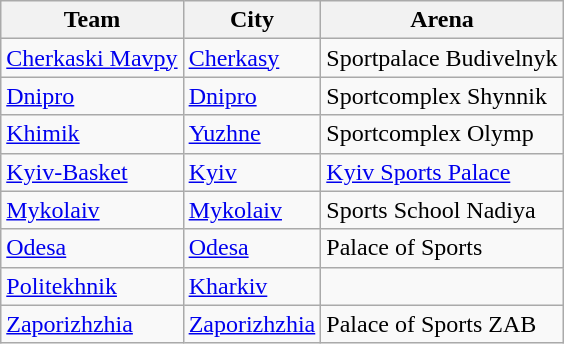<table class="wikitable sortable">
<tr>
<th>Team</th>
<th>City</th>
<th>Arena</th>
</tr>
<tr>
<td><a href='#'>Cherkaski Mavpy</a></td>
<td><a href='#'>Cherkasy</a></td>
<td>Sportpalace Budivelnyk</td>
</tr>
<tr>
<td><a href='#'>Dnipro</a></td>
<td><a href='#'>Dnipro</a></td>
<td>Sportcomplex Shynnik</td>
</tr>
<tr>
<td><a href='#'>Khimik</a></td>
<td><a href='#'>Yuzhne</a></td>
<td>Sportcomplex Olymp</td>
</tr>
<tr>
<td><a href='#'>Kyiv-Basket</a></td>
<td><a href='#'>Kyiv</a></td>
<td><a href='#'>Kyiv Sports Palace</a></td>
</tr>
<tr>
<td><a href='#'>Mykolaiv</a></td>
<td><a href='#'>Mykolaiv</a></td>
<td>Sports School Nadiya</td>
</tr>
<tr>
<td><a href='#'>Odesa</a></td>
<td><a href='#'>Odesa</a></td>
<td>Palace of Sports</td>
</tr>
<tr>
<td><a href='#'>Politekhnik</a></td>
<td><a href='#'>Kharkiv</a></td>
<td></td>
</tr>
<tr>
<td><a href='#'>Zaporizhzhia</a></td>
<td><a href='#'>Zaporizhzhia</a></td>
<td>Palace of Sports ZAB</td>
</tr>
</table>
